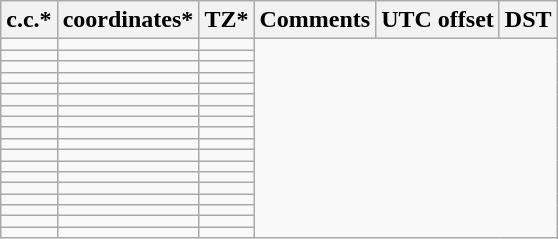<table class="wikitable sortable">
<tr>
<th>c.c.*</th>
<th>coordinates*</th>
<th>TZ*</th>
<th>Comments</th>
<th>UTC offset</th>
<th>DST</th>
</tr>
<tr --->
<td></td>
<td></td>
<td></td>
</tr>
<tr --->
<td></td>
<td></td>
<td></td>
</tr>
<tr --->
<td></td>
<td></td>
<td></td>
</tr>
<tr --->
<td></td>
<td></td>
<td></td>
</tr>
<tr --->
<td></td>
<td></td>
<td></td>
</tr>
<tr --->
<td></td>
<td></td>
<td></td>
</tr>
<tr --->
<td></td>
<td></td>
<td></td>
</tr>
<tr --->
<td></td>
<td></td>
<td></td>
</tr>
<tr --->
<td></td>
<td></td>
<td></td>
</tr>
<tr --->
<td></td>
<td></td>
<td></td>
</tr>
<tr --->
<td></td>
<td></td>
<td></td>
</tr>
<tr --->
<td></td>
<td></td>
<td></td>
</tr>
<tr --->
<td></td>
<td></td>
<td></td>
</tr>
<tr --->
<td></td>
<td></td>
<td></td>
</tr>
<tr --->
<td></td>
<td></td>
<td></td>
</tr>
<tr --->
<td></td>
<td></td>
<td></td>
</tr>
<tr --->
<td></td>
<td></td>
<td></td>
</tr>
<tr --->
<td></td>
<td></td>
<td></td>
</tr>
</table>
